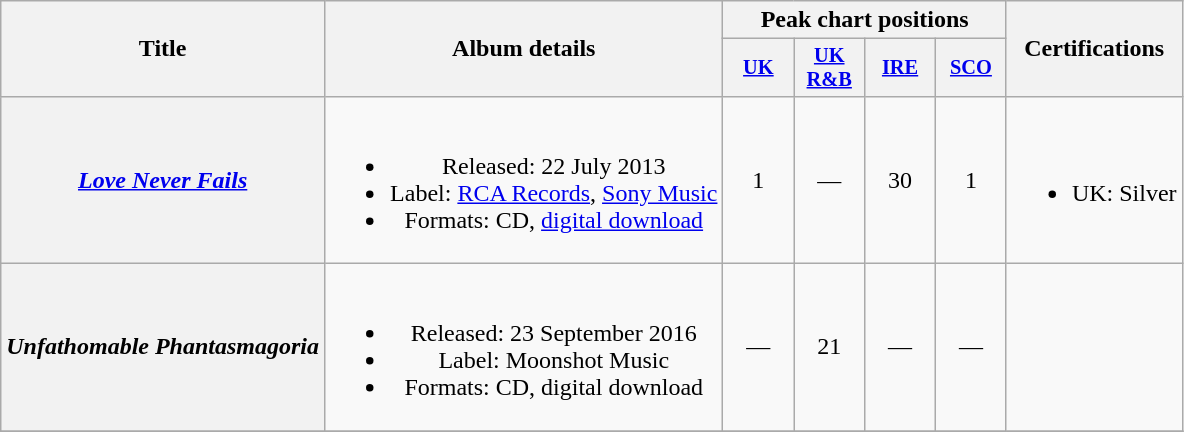<table class="wikitable plainrowheaders" style="text-align:center;">
<tr>
<th scope="col" rowspan="2">Title</th>
<th scope="col" rowspan="2">Album details</th>
<th scope="col" colspan="4">Peak chart positions</th>
<th scope="col" rowspan="2">Certifications</th>
</tr>
<tr>
<th scope="col" style="width:3em;font-size:85%;"><a href='#'>UK</a><br></th>
<th scope="col" style="width:3em;font-size:85%;"><a href='#'>UK R&B</a><br></th>
<th scope="col" style="width:3em;font-size:85%;"><a href='#'>IRE</a><br></th>
<th scope="col" style="width:3em;font-size:85%;"><a href='#'>SCO</a><br></th>
</tr>
<tr>
<th scope="row"><em><a href='#'>Love Never Fails</a></em></th>
<td><br><ul><li>Released: 22 July 2013</li><li>Label: <a href='#'>RCA Records</a>, <a href='#'>Sony Music</a></li><li>Formats: CD, <a href='#'>digital download</a></li></ul></td>
<td>1</td>
<td>—</td>
<td>30</td>
<td>1</td>
<td><br><ul><li>UK: Silver</li></ul></td>
</tr>
<tr>
<th scope="row"><em>Unfathomable Phantasmagoria</em></th>
<td><br><ul><li>Released: 23 September 2016</li><li>Label: Moonshot Music</li><li>Formats: CD, digital download</li></ul></td>
<td>—</td>
<td>21</td>
<td>—</td>
<td>—</td>
<td></td>
</tr>
<tr>
</tr>
</table>
